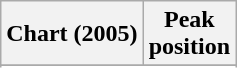<table class="wikitable sortable plainrowheaders" style="text-align:center;">
<tr>
<th scope="col">Chart (2005)</th>
<th scope="col">Peak<br>position</th>
</tr>
<tr>
</tr>
<tr>
</tr>
<tr>
</tr>
<tr>
</tr>
</table>
